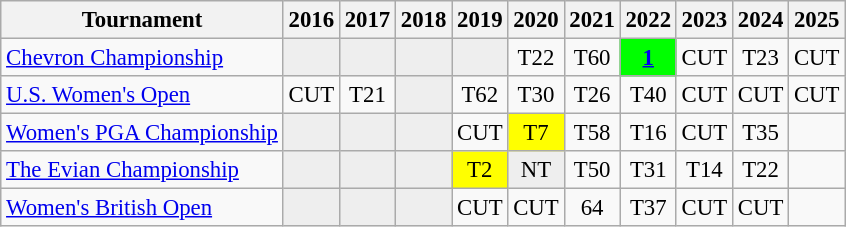<table class="wikitable" style="font-size:95%;text-align:center;">
<tr>
<th>Tournament</th>
<th>2016</th>
<th>2017</th>
<th>2018</th>
<th>2019</th>
<th>2020</th>
<th>2021</th>
<th>2022</th>
<th>2023</th>
<th>2024</th>
<th>2025</th>
</tr>
<tr>
<td align=left><a href='#'>Chevron Championship</a></td>
<td style="background:#eeeeee;"></td>
<td style="background:#eeeeee;"></td>
<td style="background:#eeeeee;"></td>
<td style="background:#eeeeee;"></td>
<td>T22</td>
<td>T60</td>
<td style="background:lime;"><strong><a href='#'>1</a></strong></td>
<td>CUT</td>
<td>T23</td>
<td>CUT</td>
</tr>
<tr>
<td align=left><a href='#'>U.S. Women's Open</a></td>
<td>CUT</td>
<td>T21</td>
<td style="background:#eeeeee;"></td>
<td>T62</td>
<td>T30</td>
<td>T26</td>
<td>T40</td>
<td>CUT</td>
<td>CUT</td>
<td>CUT</td>
</tr>
<tr>
<td align=left><a href='#'>Women's PGA Championship</a></td>
<td style="background:#eeeeee;"></td>
<td style="background:#eeeeee;"></td>
<td style="background:#eeeeee;"></td>
<td>CUT</td>
<td style="background:yellow;">T7</td>
<td>T58</td>
<td>T16</td>
<td>CUT</td>
<td>T35</td>
<td></td>
</tr>
<tr>
<td align=left><a href='#'>The Evian Championship</a></td>
<td style="background:#eeeeee;"></td>
<td style="background:#eeeeee;"></td>
<td style="background:#eeeeee;"></td>
<td style="background:yellow;">T2</td>
<td style="background:#eeeeee;">NT</td>
<td>T50</td>
<td>T31</td>
<td>T14</td>
<td>T22</td>
<td></td>
</tr>
<tr>
<td align=left><a href='#'>Women's British Open</a></td>
<td style="background:#eeeeee;"></td>
<td style="background:#eeeeee;"></td>
<td style="background:#eeeeee;"></td>
<td>CUT</td>
<td>CUT</td>
<td>64</td>
<td>T37</td>
<td>CUT</td>
<td>CUT</td>
<td></td>
</tr>
</table>
